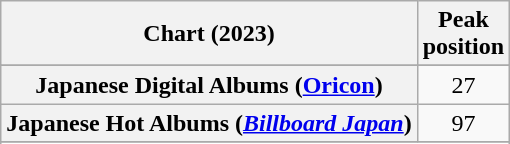<table class="wikitable sortable plainrowheaders" style="text-align:center">
<tr>
<th scope="col">Chart (2023)</th>
<th scope="col">Peak<br>position</th>
</tr>
<tr>
</tr>
<tr>
</tr>
<tr>
<th scope="row">Japanese Digital Albums (<a href='#'>Oricon</a>)</th>
<td>27</td>
</tr>
<tr>
<th scope="row">Japanese Hot Albums (<em><a href='#'>Billboard Japan</a></em>)</th>
<td>97</td>
</tr>
<tr>
</tr>
<tr>
</tr>
</table>
